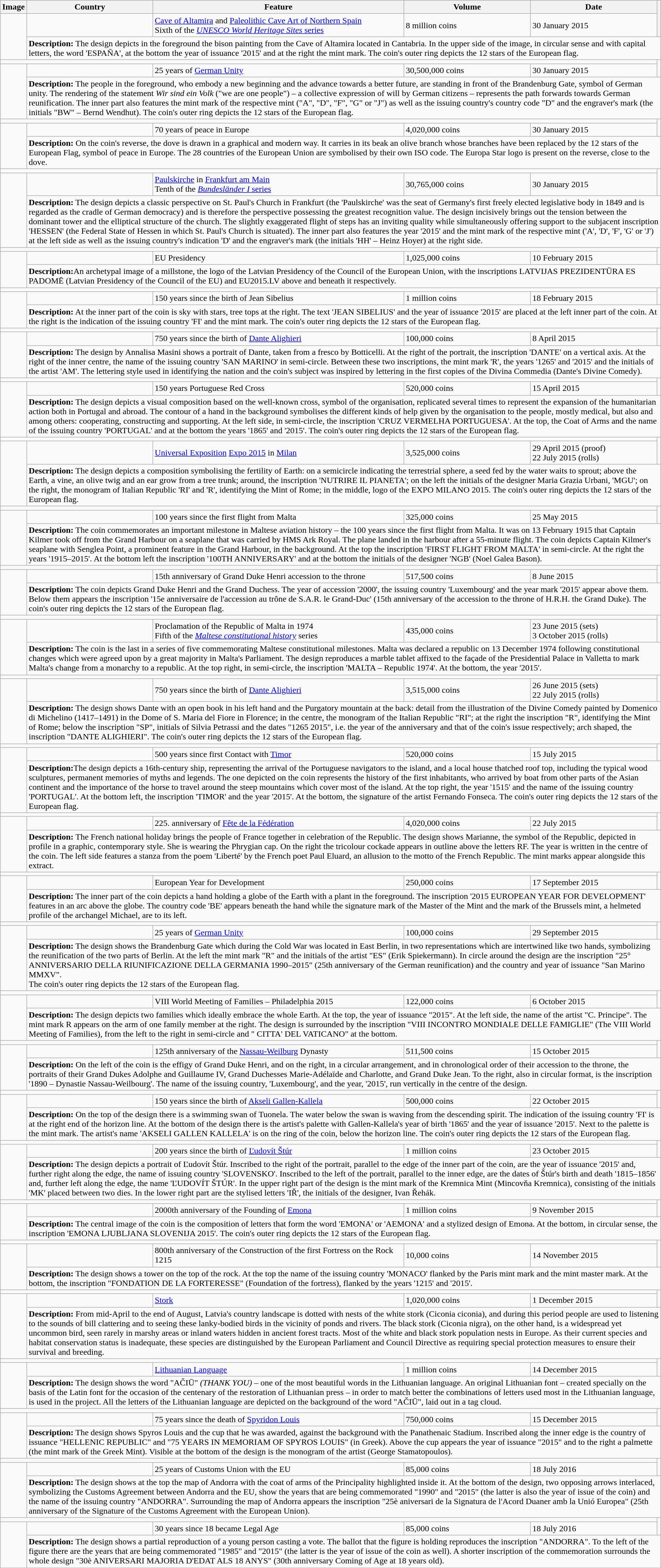<table class="wikitable">
<tr>
<th>Image</th>
<th>Country</th>
<th>Feature</th>
<th>Volume</th>
<th>Date</th>
<th rowspan="2"></th>
</tr>
<tr>
<td style="width:160px;" rowspan="2"></td>
<td style="width:20%;"></td>
<td style="width:40%;"><a href='#'>Cave of Altamira</a> and <a href='#'>Paleolithic Cave Art of Northern Spain</a><br>Sixth of the <a href='#'><em>UNESCO World Heritage Sites</em> series</a></td>
<td style="width:20%;">8 million coins</td>
<td style="width:20%;">30 January 2015</td>
</tr>
<tr>
<td colspan="5"><strong>Description:</strong> The design depicts in the foreground the bison painting from the Cave of Altamira located in Cantabria. In the upper side of the image, in circular sense and with capital letters, the word 'ESPAÑA', at the bottom the year of issuance '2015' and at the right the mint mark. The coin's outer ring depicts the 12 stars of the European flag.</td>
</tr>
<tr>
<td colspan="5"></td>
<td rowspan="2"></td>
</tr>
<tr>
<td style="width:160px;" rowspan="2"></td>
<td style="width:20%;"></td>
<td style="width:40%;">25 years of <a href='#'>German Unity</a></td>
<td style="width:20%;">30,500,000 coins</td>
<td style="width:20%;">30 January 2015</td>
</tr>
<tr>
<td colspan="5"><strong>Description:</strong> The people in the foreground, who embody a new beginning and the advance towards a better future, are standing in front of the Brandenburg Gate, symbol of German unity. The rendering of the statement <em>Wir sind ein Volk</em> ("we are one people") – a collective expression of will by German citizens – represents the path forwards towards German reunification. The inner part also features the mint mark of the respective mint ("A", "D", "F", "G" or "J") as well as the issuing country's country code "D" and the engraver's mark (the initials "BW" – Bernd Wendhut). The coin's outer ring depicts the 12 stars of the European flag.</td>
</tr>
<tr>
<td colspan="5"></td>
<td rowspan="2"></td>
</tr>
<tr>
<td style="width:160px;" rowspan="2"></td>
<td style="width:20%;"></td>
<td style="width:40%;">70 years of peace in Europe</td>
<td style="width:20%;">4,020,000 coins</td>
<td style="width:20%;">30 January 2015</td>
</tr>
<tr>
<td colspan="5"><strong>Description:</strong> On the coin's reverse, the dove is drawn in a graphical and modern way. It carries in its beak an olive branch whose branches have been replaced by the 12 stars of the European Flag, symbol of peace in Europe. The 28 countries of the European Union are symbolised by their own ISO code. The Europa Star logo is present on the reverse, close to the dove.</td>
</tr>
<tr>
<td colspan="5"></td>
<td rowspan="2"></td>
</tr>
<tr>
<td style="width:160px;" rowspan="2"></td>
<td style="width:20%;"></td>
<td style="width:40%;"><a href='#'>Paulskirche</a> in <a href='#'>Frankfurt am Main</a><br>Tenth of the <a href='#'><em>Bundesländer I</em> series</a></td>
<td style="width:20%;">30,765,000 coins</td>
<td style="width:20%;">30 January 2015</td>
</tr>
<tr>
<td colspan="5"><strong>Description:</strong> The design depicts a classic perspective on St. Paul's Church in Frankfurt (the 'Paulskirche' was the seat of Germany's first freely elected legislative body in 1849 and is regarded as the cradle of German democracy) and is therefore the perspective possessing the greatest recognition value. The design incisively brings out the tension between the dominant tower and the elliptical structure of the church. The slightly exaggerated flight of steps has an inviting quality while simultaneously offering support to the subjacent inscription 'HESSEN' (the Federal State of Hessen in which St. Paul's Church is situated). The inner part also features the year '2015' and the mint mark of the respective mint ('A', 'D', 'F', 'G' or 'J') at the left side as well as the issuing country's indication 'D' and the engraver's mark (the initials 'HH' – Heinz Hoyer) at the right side.</td>
</tr>
<tr>
<td colspan="5"></td>
<td rowspan="2"></td>
</tr>
<tr>
<td style="width:160px;" rowspan="2"></td>
<td style="width:20%;"></td>
<td style="width:40%;">EU Presidency</td>
<td style="width:20%;">1,025,000 coins</td>
<td style="width:20%;">10 February 2015</td>
</tr>
<tr>
<td colspan="5"><strong>Description:</strong>An archetypal image of a millstone, the logo of the Latvian Presidency of the Council of the European Union, with the inscriptions LATVIJAS PREZIDENTŪRA ES PADOMĒ (Latvian Presidency of the Council of the EU) and EU2015.LV above and beneath it respectively.</td>
</tr>
<tr>
<td colspan="5"></td>
<td rowspan="2"></td>
</tr>
<tr>
<td style="width:160px;" rowspan="2"></td>
<td style="width:20%;"></td>
<td style="width:40%;">150 years since the birth of Jean Sibelius</td>
<td style="width:20%;">1 million coins</td>
<td style="width:20%;">18 February 2015</td>
</tr>
<tr>
<td colspan="5"><strong>Description:</strong> At the inner part of the coin is sky with stars, tree tops at the right. The text 'JEAN SIBELIUS' and the year of issuance '2015' are placed at the left inner part of the coin. At the right is the indication of the issuing country 'FI' and the mint mark. The coin's outer ring depicts the 12 stars of the European flag.</td>
</tr>
<tr>
<td colspan="5"></td>
<td rowspan="2"></td>
</tr>
<tr>
<td style="width:160px;" rowspan="2"></td>
<td style="width:20%;"></td>
<td style="width:40%;">750 years since the birth of <a href='#'>Dante Alighieri</a></td>
<td style="width:20%;">100,000 coins</td>
<td style="width:20%;">8 April 2015</td>
</tr>
<tr>
<td colspan="5"><strong>Description:</strong> The design by Annalisa Masini shows a portrait of Dante, taken from a fresco by Botticelli. At the right of the portrait, the inscription 'DANTE' on a vertical axis. At the right of the inner centre, the name of the issuing country 'SAN MARINO' in semi-circle. Between these two inscriptions, the mint mark 'R', the years '1265' and '2015' and the initials of the artist 'AM'. The lettering style used in identifying the nation and the coin's subject was inspired by lettering in the first copies of the Divina Commedia (Dante's Divine Comedy).</td>
</tr>
<tr>
<td colspan="5"></td>
<td rowspan="2"></td>
</tr>
<tr>
<td style="width:160px;" rowspan="2"></td>
<td style="width:20%;"></td>
<td style="width:40%;">150 years Portuguese Red Cross</td>
<td style="width:20%;">520,000 coins</td>
<td style="width:20%;">15 April 2015</td>
</tr>
<tr>
<td colspan="5"><strong>Description:</strong> The design depicts a visual composition based on the well-known cross, symbol of the organisation, replicated several times to represent the expansion of the humanitarian action both in Portugal and abroad. The contour of a hand in the background symbolises the different kinds of help given by the organisation to the people, mostly medical, but also and among others: cooperating, constructing and supporting. At the left side, in semi-circle, the inscription 'CRUZ VERMELHA PORTUGUESA'. At the top, the Coat of Arms and the name of the issuing country 'PORTUGAL' and at the bottom the years '1865' and '2015'. The coin's outer ring depicts the 12 stars of the European flag.</td>
</tr>
<tr>
<td colspan="5"></td>
<td rowspan="2"></td>
</tr>
<tr>
<td style="width:160px;" rowspan="2"></td>
<td style="width:20%;"></td>
<td style="width:40%;"><a href='#'>Universal Exposition</a> <a href='#'>Expo 2015</a> in <a href='#'>Milan</a></td>
<td style="width:20%;">3,525,000 coins</td>
<td style="width:20%;">29 April 2015 (proof)<br>22 July 2015 (rolls)</td>
</tr>
<tr>
<td colspan="5"><strong>Description:</strong> The design depicts a composition symbolising the fertility of Earth: on a semicircle indicating the terrestrial sphere, a seed fed by the water waits to sprout; above the Earth, a vine, an olive twig and an ear grow from a tree trunk; around, the inscription 'NUTRIRE IL PIANETA'; on the left the initials of the designer Maria Grazia Urbani, 'MGU'; on the right, the monogram of Italian Republic 'RI' and 'R', identifying the Mint of Rome; in the middle, logo of the EXPO MILANO 2015. The coin's outer ring depicts the 12 stars of the European flag.</td>
</tr>
<tr>
<td colspan="5"></td>
<td rowspan="2"></td>
</tr>
<tr>
<td style="width:160px;" rowspan="2"></td>
<td style="width:20%;"></td>
<td style="width:40%;">100 years since the first flight from Malta</td>
<td style="width:20%;">325,000 coins</td>
<td style="width:20%;">25 May 2015</td>
</tr>
<tr>
<td colspan="5"><strong>Description:</strong> The coin commemorates an important milestone in Maltese aviation history – the 100 years since the first flight from Malta. It was on 13 February 1915 that Captain Kilmer took off from the Grand Harbour on a seaplane that was carried by HMS Ark Royal. The plane landed in the harbour after a 55-minute flight. The coin depicts Captain Kilmer's seaplane with Senglea Point, a prominent feature in the Grand Harbour, in the background. At the top the inscription 'FIRST FLIGHT FROM MALTA' in semi-circle. At the right the years '1915–2015'. At the bottom left the inscription '100TH ANNIVERSARY' and at the bottom the initials of the designer 'NGB' (Noel Galea Bason).</td>
</tr>
<tr>
<td colspan="5"></td>
<td rowspan="2"></td>
</tr>
<tr>
<td style="width:160px;" rowspan="2"></td>
<td style="width:20%;"></td>
<td style="width:40%;">15th anniversary of Grand Duke Henri accession to the throne</td>
<td style="width:20%;">517,500 coins</td>
<td style="width:20%;">8 June 2015</td>
</tr>
<tr>
<td colspan="5"><strong>Description:</strong> The coin depicts Grand Duke Henri and the Grand Duchess. The year of accession '2000', the issuing country 'Luxembourg' and the year mark '2015' appear above them. Below them appears the inscription '15e anniversaire de l'accession au trône de S.A.R. le Grand-Duc' (15th anniversary of the accession to the throne of H.R.H. the Grand Duke). The coin's outer ring depicts the 12 stars of the European flag.</td>
</tr>
<tr>
<td colspan="5"></td>
<td rowspan="2"></td>
</tr>
<tr>
<td style="width:160px;" rowspan="2"></td>
<td style="width:20%;"></td>
<td style="width:40%;">Proclamation of the Republic of Malta in 1974<br>Fifth of the <em><a href='#'>Maltese constitutional history</a></em> series</td>
<td style="width:20%;">435,000 coins</td>
<td style="width:20%;">23 June 2015 (sets)<br>3 October 2015 (rolls)</td>
</tr>
<tr>
<td colspan="5"><strong>Description:</strong> The coin is the last in a series of five commemorating Maltese constitutional milestones. Malta was declared a republic on 13 December 1974 following constitutional changes which were agreed upon by a great majority in Malta's Parliament. The design reproduces a marble tablet affixed to the façade of the Presidential Palace in Valletta to mark Malta's change from a monarchy to a republic. At the top right, in semi-circle, the inscription 'MALTA – Republic 1974'. At the bottom, the year '2015'.</td>
</tr>
<tr>
<td colspan="5"></td>
<td rowspan="2"></td>
</tr>
<tr>
<td style="width:160px;" rowspan="2"></td>
<td style="width:20%;"></td>
<td style="width:40%;">750 years since the birth of <a href='#'>Dante Alighieri</a></td>
<td style="width:20%;">3,515,000 coins</td>
<td style="width:20%;">26 June 2015 (sets)<br>22 July 2015 (rolls)</td>
</tr>
<tr>
<td colspan="5"><strong>Description:</strong> The design shows Dante with an open book in his left hand and the Purgatory mountain at the back: detail from the illustration of the Divine Comedy painted by Domenico di Michelino (1417–1491) in the Dome of S. Maria del Fiore in Florence; in the centre, the monogram of the Italian Republic "RI"; at the right the inscription "R", identifying the Mint of Rome; below the inscription "SP", initials of Silvia Petrassi and the dates "1265 2015", i.e. the year of the anniversary and that of the coin's issue respectively; arch shaped, the inscription "DANTE ALIGHIERI". The coin's outer ring depicts the 12 stars of the European flag.</td>
</tr>
<tr>
<td colspan="5"></td>
<td rowspan="2"></td>
</tr>
<tr>
<td style="width:160px;" rowspan="2"></td>
<td style="width:20%;"></td>
<td style="width:40%;">500 years since first Contact with <a href='#'>Timor</a></td>
<td style="width:20%;">520,000 coins</td>
<td style="width:20%;">15 July 2015</td>
</tr>
<tr>
<td colspan="5"><strong>Description:</strong>The design depicts a 16th-century ship, representing the arrival of the Portuguese navigators to the island, and a local house thatched roof top, including the typical wood sculptures, permanent memories of myths and legends. The one depicted on the coin represents the history of the first inhabitants, who arrived by boat from other parts of the Asian continent and the importance of the horse to travel around the steep mountains which cover most of the island. At the top right, the year '1515' and the name of the issuing country 'PORTUGAL'. At the bottom left, the inscription 'TIMOR' and the year '2015'. At the bottom, the signature of the artist Fernando Fonseca. The coin's outer ring depicts the 12 stars of the European flag.</td>
</tr>
<tr>
<td colspan="5"></td>
<td rowspan="2"></td>
</tr>
<tr>
<td style="width:160px;" rowspan="2"></td>
<td style="width:20%;"></td>
<td style="width:40%;">225. anniversary of <a href='#'>Fête de la Fédération</a></td>
<td style="width:20%;">4,020,000 coins</td>
<td style="width:20%;">22 July 2015</td>
</tr>
<tr>
<td colspan="5"><strong>Description:</strong> The French national holiday brings the people of France together in celebration of the Republic. The design shows Marianne, the symbol of the Republic, depicted in profile in a graphic, contemporary style. She is wearing the Phrygian cap. On the right the tricolour cockade appears in outline above the letters RF. The year is written in the centre of the coin. The left side features a stanza from the poem 'Liberté' by the French poet Paul Eluard, an allusion to the motto of the French Republic. The mint marks appear alongside this extract.</td>
</tr>
<tr>
<td colspan="5"></td>
<td rowspan="2"></td>
</tr>
<tr>
<td style="width:160px;" rowspan="2"></td>
<td style="width:20%;"></td>
<td style="width:40%;">European Year for Development</td>
<td style="width:20%;">250,000 coins</td>
<td style="width:20%;">17 September 2015</td>
</tr>
<tr>
<td colspan="5"><strong>Description:</strong> The inner part of the coin depicts a hand holding a globe of the Earth with a plant in the foreground. The inscription '2015 EUROPEAN YEAR FOR DEVELOPMENT' features in an arc above the globe. The country code 'BE' appears beneath the hand while the signature mark of the Master of the Mint and the mark of the Brussels mint, a helmeted profile of the archangel Michael, are to its left.</td>
</tr>
<tr>
<td colspan="5"></td>
<td rowspan="2"></td>
</tr>
<tr>
<td style="width:160px;" rowspan="2"></td>
<td style="width:20%;"></td>
<td style="width:40%;">25 years of <a href='#'>German Unity</a></td>
<td style="width:20%;">100,000 coins</td>
<td style="width:20%;">29 September 2015</td>
</tr>
<tr>
<td colspan="5"><strong>Description:</strong> The design shows the Brandenburg Gate which during the Cold War was located in East Berlin, in two representations which are intertwined like two hands, symbolizing the reunification of the two parts of Berlin. At the left the mint mark "R" and the initials of the artist "ES" (Erik Spiekermann). In circle around the design are the inscription "25° ANNIVERSARIO DELLA RIUNIFICAZIONE DELLA GERMANIA 1990–2015" (25th anniversary of the German reunification) and the country and year of issuance "San Marino MMXV".<br>The coin's outer ring depicts the 12 stars of the European flag.</td>
</tr>
<tr>
<td colspan="5"></td>
<td rowspan="2"></td>
</tr>
<tr>
<td style="width:160px;" rowspan="2"></td>
<td style="width:20%;"></td>
<td style="width:40%;">VIII World Meeting of Families – Philadelphia 2015</td>
<td style="width:20%;">122,000 coins</td>
<td style="width:20%;">6 October 2015</td>
</tr>
<tr>
<td colspan="5"><strong>Description:</strong> The design depicts two families which ideally embrace the whole Earth. At the top, the year of issuance "2015". At the left side, the name of the artist "C. Principe". The mint mark R appears on the arm of one family member at the right. The design is surrounded by the inscription "VIII INCONTRO MONDIALE DELLE FAMIGLIE" (The VIII World Meeting of Families), from the left to the right in semi-circle and " CITTA' DEL VATICANO" at the bottom.</td>
</tr>
<tr>
<td colspan="5"></td>
<td rowspan="2"></td>
</tr>
<tr>
<td style="width:160px;" rowspan="2"></td>
<td style="width:20%;"></td>
<td style="width:40%;">125th anniversary of the <a href='#'>Nassau-Weilburg</a> Dynasty</td>
<td style="width:20%;">511,500 coins</td>
<td style="width:20%;">15 October 2015</td>
</tr>
<tr>
<td colspan="5"><strong>Description:</strong> On the left of the coin is the effigy of Grand Duke Henri, and on the right, in a circular arrangement, and in chronological order of their accession to the throne, the portraits of their Grand Dukes Adolphe and Guillaume IV, Grand Duchesses Marie-Adélaïde and Charlotte, and Grand Duke Jean. To the right, also in circular format, is the inscription '1890 – Dynastie Nassau-Weilbourg'. The name of the issuing country, 'Luxembourg', and the year, '2015', run vertically in the centre of the design.</td>
</tr>
<tr>
<td colspan="5"></td>
<td rowspan="2"></td>
</tr>
<tr>
<td style="width:160px;" rowspan="2"></td>
<td style="width:20%;"></td>
<td style="width:40%;">150 years since the birth of <a href='#'>Akseli Gallen-Kallela</a></td>
<td style="width:20%;">500,000 coins</td>
<td style="width:20%;">22 October 2015</td>
</tr>
<tr>
<td colspan="5"><strong>Description:</strong> On the top of the design there is a swimming swan of Tuonela. The water below the swan is waving from the descending spirit. The indication of the issuing country 'FI' is at the right end of the horizon line. At the bottom of the design there is the artist's palette with Gallen-Kallela's year of birth '1865' and the year of issuance '2015'. Next to the palette is the mint mark. The artist's name 'AKSELI GALLEN KALLELA' is on the ring of the coin, below the horizon line. The coin's outer ring depicts the 12 stars of the European flag.</td>
</tr>
<tr>
<td colspan="5"></td>
<td rowspan="2"></td>
</tr>
<tr>
<td style="width:160px;" rowspan="2"></td>
<td style="width:20%;"></td>
<td style="width:40%;">200 years since the birth of <a href='#'>Ľudovít Štúr</a></td>
<td style="width:20%;">1 million coins</td>
<td style="width:20%;">23 October 2015</td>
</tr>
<tr>
<td colspan="5"><strong>Description:</strong> The design depicts a portrait of Ľudovít Štúr. Inscribed to the right of the portrait, parallel to the edge of the inner part of the coin, are the year of issuance '2015' and, further right along the edge, the name of issuing country 'SLOVENSKO'. Inscribed to the left of the portrait, parallel to the inner edge, are the dates of Štúr's birth and death '1815–1856' and, further left along the edge, the name 'ĽUDOVÍT ŠTÚR'. In the upper right part of the design is the mint mark of the Kremnica Mint (Mincovňa Kremnica), consisting of the initials 'MK' placed between two dies. In the lower right part are the stylised letters 'IŘ', the initials of the designer, Ivan Řehák.</td>
</tr>
<tr>
<td colspan="5"></td>
<td rowspan="2"></td>
</tr>
<tr>
<td style="width:160px;" rowspan="2"></td>
<td style="width:20%;"></td>
<td style="width:40%;">2000th anniversary of the Founding of <a href='#'>Emona</a></td>
<td style="width:20%;">1 million coins</td>
<td style="width:20%;">9 November 2015</td>
</tr>
<tr>
<td colspan="5"><strong>Description:</strong> The central image of the coin is the composition of letters that form the word 'EMONA' or 'AEMONA' and a stylized design of Emona. At the bottom, in circular sense, the inscription 'EMONA LJUBLJANA SLOVENIJA 2015'. The coin's outer ring depicts the 12 stars of the European flag.</td>
</tr>
<tr>
<td colspan="5"></td>
<td rowspan="2"></td>
</tr>
<tr>
<td style="width:160px;" rowspan="2"></td>
<td style="width:20%;"></td>
<td style="width:40%;">800th anniversary of the Construction of the first Fortress on the Rock 1215</td>
<td style="width:20%;">10,000 coins</td>
<td style="width:20%;">14 November 2015</td>
</tr>
<tr>
<td colspan="5"><strong>Description:</strong> The design shows a tower on the top of the rock. At the top the name of the issuing country 'MONACO' flanked by the Paris mint mark and the mint master mark. At the bottom, the inscription "FONDATION DE LA FORTERESSE" (Foundation of the fortress), flanked by the years '1215' and '2015'.</td>
</tr>
<tr>
<td colspan="5"></td>
<td rowspan="2"></td>
</tr>
<tr>
<td style="width:160px;" rowspan="2"></td>
<td style="width:20%;"></td>
<td style="width:40%;"><a href='#'>Stork</a></td>
<td style="width:20%;">1,020,000 coins</td>
<td style="width:20%;">1 December 2015</td>
</tr>
<tr>
<td colspan="5"><strong>Description:</strong> From mid-April to the end of August, Latvia's country landscape is dotted with nests of the white stork (Ciconia ciconia), and during this period people are used to listening to the sounds of bill clattering and to seeing these lanky-bodied birds in the vicinity of ponds and rivers. The black stork (Ciconia nigra), on the other hand, is a widespread yet uncommon bird, seen rarely in marshy areas or inland waters hidden in ancient forest tracts. Most of the white and black stork population nests in Europe. As their current species and habitat conservation status is inadequate, these species are distinguished by the European Parliament and Council Directive as requiring special protection measures to ensure their survival and breeding.</td>
</tr>
<tr>
<td colspan="5"></td>
<td rowspan="2"></td>
</tr>
<tr>
<td style="width:160px;" rowspan="2"></td>
<td style="width:20%;"></td>
<td style="width:40%;"><a href='#'>Lithuanian Language</a></td>
<td style="width:20%;">1 million coins</td>
<td style="width:20%;">14 December 2015</td>
</tr>
<tr>
<td colspan="5"><strong>Description:</strong> The design shows the word "AČIŪ" <em>(THANK YOU)</em> – one of the most beautiful words in the Lithuanian language. An original Lithuanian font – created specially on the basis of the Latin font for the occasion of the centenary of the restoration of Lithuanian press – in order to match better the combinations of letters used most in the Lithuanian language, is used in the project. All the letters of the Lithuanian language are depicted on the background of the word "AČIŪ", laid out in a tag cloud.</td>
</tr>
<tr>
<td colspan="5"></td>
<td rowspan="2"></td>
</tr>
<tr>
<td style="width:160px;" rowspan="2"></td>
<td style="width:20%;"></td>
<td style="width:40%;">75 years since the death of <a href='#'>Spyridon Louis</a></td>
<td style="width:20%;">750,000 coins</td>
<td style="width:20%;">15 December 2015</td>
</tr>
<tr>
<td colspan="5"><strong>Description:</strong> The design shows Spyros Louis and the cup that he was awarded, against the background with the Panathenaic Stadium. Inscribed along the inner edge is the country of issuance "HELLENIC REPUBLIC" and "75 YEARS IN MEMORIAM OF SPYROS LOUIS" (in Greek). Above the cup appears the year of issuance "2015" and to the right a palmette (the mint mark of the Greek Mint). Visible at the bottom of the design is the monogram of the artist (George Stamatopoulos).</td>
</tr>
<tr>
<td colspan="5"></td>
<td rowspan="2"></td>
</tr>
<tr>
<td style="width:160px;" rowspan="2"></td>
<td style="width:20%;"></td>
<td style="width:40%;">25 years of Customs Union with the EU</td>
<td style="width:20%;">85,000 coins</td>
<td style="width:20%;">18 July 2016</td>
</tr>
<tr>
<td colspan="5"><strong>Description:</strong> The design shows at the top the map of Andorra with the coat of arms of the Principality highlighted inside it. At the bottom of the design, two opposing arrows interlaced, symbolizing the Customs Agreement between Andorra and the EU, show the years that are being commemorated "1990" and "2015" (the latter is also the year of issue of the coin) and the name of the issuing country "ANDORRA". Surrounding the map of Andorra appears the inscription "25è aniversari de la Signatura de l'Acord Duaner amb la Unió Europea" (25th anniversary of the Signature of the Customs Agreement with the European Union).</td>
</tr>
<tr>
<td colspan="5"></td>
<td rowspan="2"></td>
</tr>
<tr>
<td style="width:160px;" rowspan="2"></td>
<td style="width:20%;"></td>
<td style="width:40%;">30 years since 18 became Legal Age</td>
<td style="width:20%;">85,000 coins</td>
<td style="width:20%;">18 July 2016</td>
</tr>
<tr>
<td colspan="5"><strong>Description:</strong> The design shows a partial reproduction of a young person casting a vote. The ballot that the figure is holding reproduces the inscription "ANDORRA". To the left of the figure there are the years that are being commemorated "1985" and "2015" (the latter is the year of issue of the coin as well). A shorter inscription of the commemoration surrounds the whole design "30è ANIVERSARI MAJORIA D'EDAT ALS 18 ANYS" (30th anniversary Coming of Age at 18 years old).</td>
</tr>
</table>
